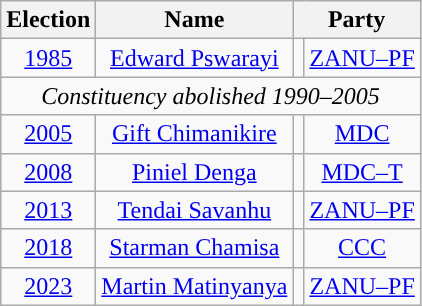<table class="wikitable" style="text-align:center">
<tr>
<th>Election</th>
<th>Name</th>
<th colspan="2">Party</th>
</tr>
<tr>
<td><a href='#'>1985</a></td>
<td><a href='#'>Edward Pswarayi</a></td>
<td style="background-color: "></td>
<td><a href='#'>ZANU–PF</a></td>
</tr>
<tr>
<td colspan="4"><em>Constituency abolished 1990–2005</em></td>
</tr>
<tr>
<td><a href='#'>2005</a></td>
<td><a href='#'>Gift Chimanikire</a></td>
<td style="background-color: "></td>
<td><a href='#'>MDC</a></td>
</tr>
<tr>
<td><a href='#'>2008</a></td>
<td><a href='#'>Piniel Denga</a></td>
<td style="background-color: "></td>
<td><a href='#'>MDC–T</a></td>
</tr>
<tr>
<td><a href='#'>2013</a></td>
<td><a href='#'>Tendai Savanhu</a></td>
<td style="background-color: "></td>
<td><a href='#'>ZANU–PF</a></td>
</tr>
<tr>
<td><a href='#'>2018</a></td>
<td><a href='#'>Starman Chamisa</a></td>
<td style="background-color: "></td>
<td><a href='#'>CCC</a></td>
</tr>
<tr>
<td><a href='#'>2023</a></td>
<td><a href='#'>Martin Matinyanya</a></td>
<td style="background-color: "></td>
<td><a href='#'>ZANU–PF</a></td>
</tr>
</table>
